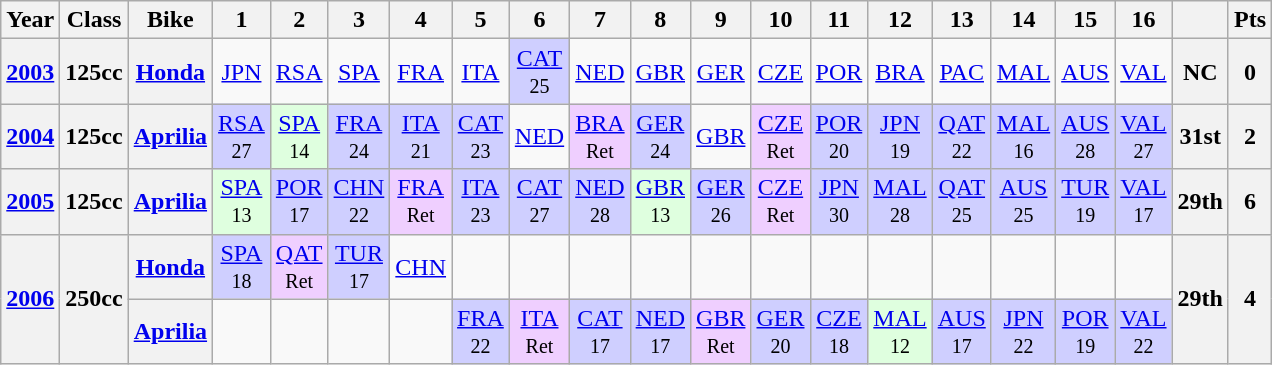<table class="wikitable" style="text-align:center">
<tr>
<th>Year</th>
<th>Class</th>
<th>Bike</th>
<th>1</th>
<th>2</th>
<th>3</th>
<th>4</th>
<th>5</th>
<th>6</th>
<th>7</th>
<th>8</th>
<th>9</th>
<th>10</th>
<th>11</th>
<th>12</th>
<th>13</th>
<th>14</th>
<th>15</th>
<th>16</th>
<th></th>
<th>Pts</th>
</tr>
<tr>
<th align="left"><a href='#'>2003</a></th>
<th align="left">125cc</th>
<th align="left"><a href='#'>Honda</a></th>
<td><a href='#'>JPN</a></td>
<td><a href='#'>RSA</a></td>
<td><a href='#'>SPA</a></td>
<td><a href='#'>FRA</a></td>
<td><a href='#'>ITA</a></td>
<td style="background:#CFCFFF;"><a href='#'>CAT</a> <br><small>25</small></td>
<td><a href='#'>NED</a></td>
<td><a href='#'>GBR</a></td>
<td><a href='#'>GER</a></td>
<td><a href='#'>CZE</a></td>
<td><a href='#'>POR</a></td>
<td><a href='#'>BRA</a></td>
<td><a href='#'>PAC</a></td>
<td><a href='#'>MAL</a></td>
<td><a href='#'>AUS</a></td>
<td><a href='#'>VAL</a></td>
<th>NC</th>
<th>0</th>
</tr>
<tr>
<th align="left"><a href='#'>2004</a></th>
<th align="left">125cc</th>
<th align="left"><a href='#'>Aprilia</a></th>
<td style="background:#CFCFFF;"><a href='#'>RSA</a><br><small>27</small></td>
<td style="background:#dfffdf;"><a href='#'>SPA</a> <br><small>14</small></td>
<td style="background:#CFCFFF;"><a href='#'>FRA</a> <br><small>24</small></td>
<td style="background:#CFCFFF;"><a href='#'>ITA</a> <br><small>21</small></td>
<td style="background:#CFCFFF;"><a href='#'>CAT</a> <br><small>23</small></td>
<td><a href='#'>NED</a></td>
<td style="background:#efcfff;"><a href='#'>BRA</a> <br><small>Ret</small></td>
<td style="background:#CFCFFF;"><a href='#'>GER</a> <br><small>24</small></td>
<td><a href='#'>GBR</a></td>
<td style="background:#efcfff;"><a href='#'>CZE</a> <br><small>Ret</small></td>
<td style="background:#CFCFFF;"><a href='#'>POR</a> <br><small>20</small></td>
<td style="background:#CFCFFF;"><a href='#'>JPN</a> <br><small>19</small></td>
<td style="background:#CFCFFF;"><a href='#'>QAT</a> <br><small>22</small></td>
<td style="background:#CFCFFF;"><a href='#'>MAL</a><br><small>16</small></td>
<td style="background:#CFCFFF;"><a href='#'>AUS</a><br><small>28</small></td>
<td style="background:#CFCFFF;"><a href='#'>VAL</a> <br><small>27</small></td>
<th>31st</th>
<th>2</th>
</tr>
<tr>
<th align="left"><a href='#'>2005</a></th>
<th align="left">125cc</th>
<th align="left"><a href='#'>Aprilia</a></th>
<td style="background:#dfffdf;"><a href='#'>SPA</a><br><small>13</small></td>
<td style="background:#CFCFFF;"><a href='#'>POR</a> <br><small>17</small></td>
<td style="background:#CFCFFF;"><a href='#'>CHN</a> <br><small>22</small></td>
<td style="background:#efcfff;"><a href='#'>FRA</a> <br><small>Ret</small></td>
<td style="background:#CFCFFF;"><a href='#'>ITA</a> <br><small>23</small></td>
<td style="background:#CFCFFF;"><a href='#'>CAT</a> <br><small>27</small></td>
<td style="background:#CFCFFF;"><a href='#'>NED</a> <br><small>28</small></td>
<td style="background:#dfffdf;"><a href='#'>GBR</a> <br><small>13</small></td>
<td style="background:#CFCFFF;"><a href='#'>GER</a> <br><small>26</small></td>
<td style="background:#efcfff;"><a href='#'>CZE</a> <br><small>Ret</small></td>
<td style="background:#CFCFFF;"><a href='#'>JPN</a> <br><small>30</small></td>
<td style="background:#CFCFFF;"><a href='#'>MAL</a> <br><small>28</small></td>
<td style="background:#CFCFFF;"><a href='#'>QAT</a><br><small>25</small></td>
<td style="background:#CFCFFF;"><a href='#'>AUS</a> <br><small>25</small></td>
<td style="background:#CFCFFF;"><a href='#'>TUR</a> <br><small>19</small></td>
<td style="background:#CFCFFF;"><a href='#'>VAL</a> <br><small>17</small></td>
<th>29th</th>
<th>6</th>
</tr>
<tr>
<th rowspan=2 align="left"><a href='#'>2006</a></th>
<th rowspan=2align="left">250cc</th>
<th align="left"><a href='#'>Honda</a></th>
<td style="background:#CFCFFF;"><a href='#'>SPA</a><br><small>18</small></td>
<td style="background:#efcfff;"><a href='#'>QAT</a><br><small>Ret</small></td>
<td style="background:#CFCFFF;"><a href='#'>TUR</a><br><small>17</small></td>
<td><a href='#'>CHN</a></td>
<td></td>
<td></td>
<td></td>
<td></td>
<td></td>
<td></td>
<td></td>
<td></td>
<td></td>
<td></td>
<td></td>
<td></td>
<th rowspan=2>29th</th>
<th rowspan=2>4</th>
</tr>
<tr>
<th align="left"><a href='#'>Aprilia</a></th>
<td></td>
<td></td>
<td></td>
<td></td>
<td style="background:#CFCFFF;"><a href='#'>FRA</a><br><small>22</small></td>
<td style="background:#efcfff;"><a href='#'>ITA</a><br><small>Ret</small></td>
<td style="background:#CFCFFF;"><a href='#'>CAT</a><br><small>17</small></td>
<td style="background:#CFCFFF;"><a href='#'>NED</a><br><small>17</small></td>
<td style="background:#efcfff;"><a href='#'>GBR</a><br><small>Ret</small></td>
<td style="background:#CFCFFF;"><a href='#'>GER</a><br><small>20</small></td>
<td style="background:#CFCFFF;"><a href='#'>CZE</a><br><small>18</small></td>
<td style="background:#dfffdf;"><a href='#'>MAL</a> <br><small>12</small></td>
<td style="background:#CFCFFF;"><a href='#'>AUS</a><br><small>17</small></td>
<td style="background:#CFCFFF;"><a href='#'>JPN</a><br><small>22</small></td>
<td style="background:#CFCFFF;"><a href='#'>POR</a><br><small>19</small></td>
<td style="background:#CFCFFF;"><a href='#'>VAL</a><br><small>22</small></td>
</tr>
</table>
